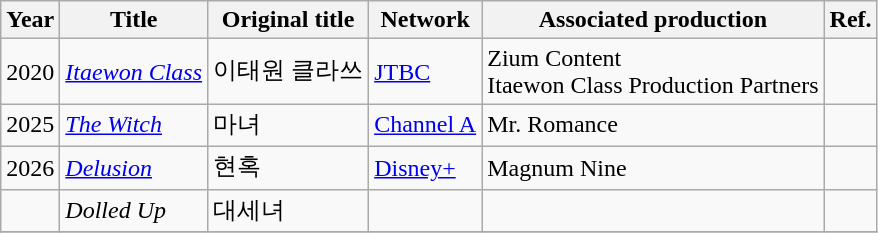<table class="wikitable">
<tr>
<th>Year</th>
<th>Title</th>
<th>Original title</th>
<th>Network</th>
<th>Associated production</th>
<th>Ref.</th>
</tr>
<tr>
<td>2020</td>
<td><em><a href='#'>Itaewon Class</a></em></td>
<td>이태원 클라쓰</td>
<td><a href='#'>JTBC</a></td>
<td>Zium Content<br>Itaewon Class Production Partners</td>
<td></td>
</tr>
<tr>
<td>2025</td>
<td><em><a href='#'>The Witch</a></em></td>
<td>마녀</td>
<td><a href='#'>Channel A</a></td>
<td>Mr. Romance</td>
<td></td>
</tr>
<tr>
<td>2026</td>
<td><em><a href='#'>Delusion</a></em></td>
<td>현혹</td>
<td><a href='#'>Disney+</a></td>
<td>Magnum Nine</td>
<td></td>
</tr>
<tr>
<td></td>
<td><em>Dolled Up</em></td>
<td>대세녀</td>
<td></td>
<td></td>
<td></td>
</tr>
<tr>
</tr>
</table>
